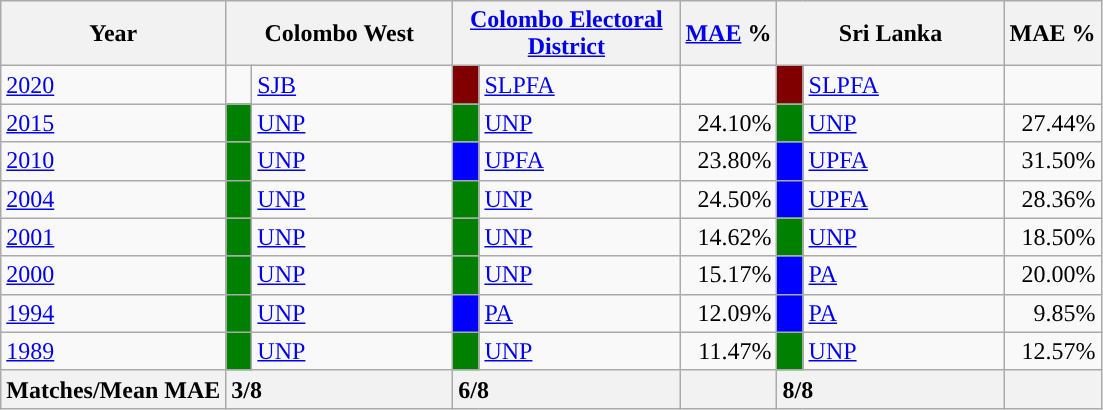<table class="wikitable">
<tr>
<th>Year</th>
<th colspan="2" width="144px">Colombo West</th>
<th colspan="2" width="144px"><a href='#'>Colombo Electoral District</a></th>
<th><a href='#'>MAE</a> %</th>
<th colspan="2" width="144px">Sri Lanka</th>
<th>MAE %</th>
</tr>
<tr>
<td><a href='#'>2020</a></td>
<td style="background-color:"></td>
<td style="text-align:left;"><a href='#'>SJB</a></td>
<td style="background-color:maroon;" width="10px"></td>
<td style="text-align:left;"><a href='#'>SLPFA</a></td>
<td style="text-align:right;"></td>
<td style="background-color:maroon;" width="10px"></td>
<td style="text-align:left;"><a href='#'>SLPFA</a></td>
<td style="text-align:right;"></td>
</tr>
<tr>
<td><a href='#'>2015</a></td>
<td style="background-color:green;" width="10px"></td>
<td style="text-align:left;"><a href='#'>UNP</a></td>
<td style="background-color:green;" width="10px"></td>
<td style="text-align:left;"><a href='#'>UNP</a></td>
<td style="text-align:right;">24.10%</td>
<td style="background-color:green;" width="10px"></td>
<td style="text-align:left;"><a href='#'>UNP</a></td>
<td style="text-align:right;">27.44%</td>
</tr>
<tr>
<td><a href='#'>2010</a></td>
<td style="background-color:green;" width="10px"></td>
<td style="text-align:left;"><a href='#'>UNP</a></td>
<td style="background-color:blue;" width="10px"></td>
<td style="text-align:left;"><a href='#'>UPFA</a></td>
<td style="text-align:right;">23.80%</td>
<td style="background-color:blue;" width="10px"></td>
<td style="text-align:left;"><a href='#'>UPFA</a></td>
<td style="text-align:right;">31.50%</td>
</tr>
<tr>
<td><a href='#'>2004</a></td>
<td style="background-color:green;" width="10px"></td>
<td style="text-align:left;"><a href='#'>UNP</a></td>
<td style="background-color:green;" width="10px"></td>
<td style="text-align:left;"><a href='#'>UNP</a></td>
<td style="text-align:right;">24.50%</td>
<td style="background-color:blue;" width="10px"></td>
<td style="text-align:left;"><a href='#'>UPFA</a></td>
<td style="text-align:right;">28.36%</td>
</tr>
<tr>
<td><a href='#'>2001</a></td>
<td style="background-color:green;" width="10px"></td>
<td style="text-align:left;"><a href='#'>UNP</a></td>
<td style="background-color:green;" width="10px"></td>
<td style="text-align:left;"><a href='#'>UNP</a></td>
<td style="text-align:right;">14.62%</td>
<td style="background-color:green;" width="10px"></td>
<td style="text-align:left;"><a href='#'>UNP</a></td>
<td style="text-align:right;">18.50%</td>
</tr>
<tr>
<td><a href='#'>2000</a></td>
<td style="background-color:green;" width="10px"></td>
<td style="text-align:left;"><a href='#'>UNP</a></td>
<td style="background-color:green;" width="10px"></td>
<td style="text-align:left;"><a href='#'>UNP</a></td>
<td style="text-align:right;">15.17%</td>
<td style="background-color:blue;" width="10px"></td>
<td style="text-align:left;"><a href='#'>PA</a></td>
<td style="text-align:right;">20.00%</td>
</tr>
<tr>
<td><a href='#'>1994</a></td>
<td style="background-color:green;" width="10px"></td>
<td style="text-align:left;"><a href='#'>UNP</a></td>
<td style="background-color:blue;" width="10px"></td>
<td style="text-align:left;"><a href='#'>PA</a></td>
<td style="text-align:right;">12.09%</td>
<td style="background-color:blue;" width="10px"></td>
<td style="text-align:left;"><a href='#'>PA</a></td>
<td style="text-align:right;">9.85%</td>
</tr>
<tr>
<td><a href='#'>1989</a></td>
<td style="background-color:green;" width="10px"></td>
<td style="text-align:left;"><a href='#'>UNP</a></td>
<td style="background-color:green;" width="10px"></td>
<td style="text-align:left;"><a href='#'>UNP</a></td>
<td style="text-align:right;">11.47%</td>
<td style="background-color:green;" width="10px"></td>
<td style="text-align:left;"><a href='#'>UNP</a></td>
<td style="text-align:right;">12.57%</td>
</tr>
<tr>
<th>Matches/Mean MAE</th>
<th style="text-align:left;"colspan="2" width="144px">3/8</th>
<th style="text-align:left;"colspan="2" width="144px">6/8</th>
<th style="text-align:right;"></th>
<th style="text-align:left;"colspan="2" width="144px">8/8</th>
<th style="text-align:right;"></th>
</tr>
</table>
